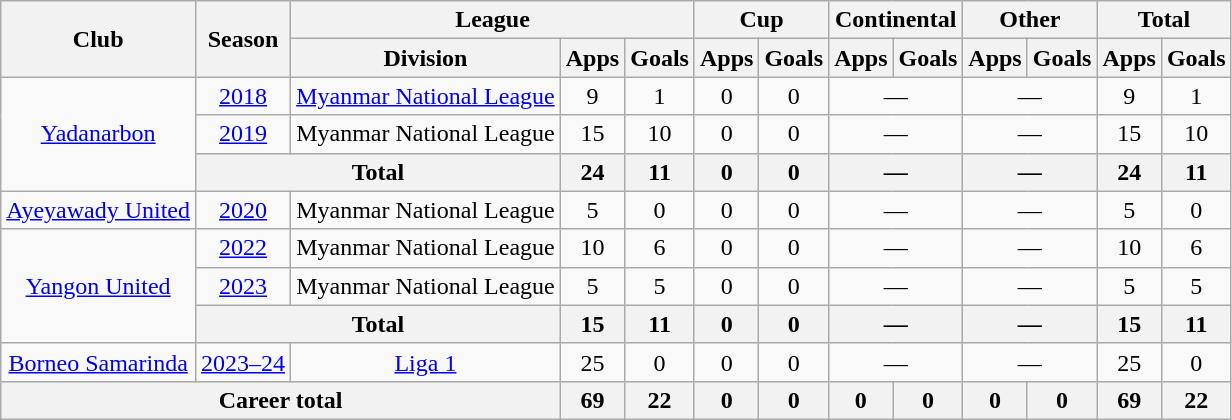<table class="wikitable" style="text-align: center;">
<tr>
<th rowspan="2">Club</th>
<th rowspan="2">Season</th>
<th colspan="3">League</th>
<th colspan="2">Cup</th>
<th colspan="2">Continental</th>
<th colspan="2">Other</th>
<th colspan="2">Total</th>
</tr>
<tr>
<th>Division</th>
<th>Apps</th>
<th>Goals</th>
<th>Apps</th>
<th>Goals</th>
<th>Apps</th>
<th>Goals</th>
<th>Apps</th>
<th>Goals</th>
<th>Apps</th>
<th>Goals</th>
</tr>
<tr>
<td rowspan="3"><a href='#'>Yadanarbon</a></td>
<td><a href='#'>2018</a></td>
<td rowspan="1"><a href='#'>Myanmar National League</a></td>
<td>9</td>
<td>1</td>
<td>0</td>
<td>0</td>
<td colspan="2">—</td>
<td colspan="2">—</td>
<td>9</td>
<td>1</td>
</tr>
<tr>
<td><a href='#'>2019</a></td>
<td rowspan="1">Myanmar National League</td>
<td>15</td>
<td>10</td>
<td>0</td>
<td>0</td>
<td colspan="2">—</td>
<td colspan="2">—</td>
<td>15</td>
<td>10</td>
</tr>
<tr>
<th colspan="2">Total</th>
<th>24</th>
<th>11</th>
<th>0</th>
<th>0</th>
<th colspan="2">—</th>
<th colspan="2">—</th>
<th>24</th>
<th>11</th>
</tr>
<tr>
<td><a href='#'>Ayeyawady United</a></td>
<td><a href='#'>2020</a></td>
<td rowspan="1">Myanmar National League</td>
<td>5</td>
<td>0</td>
<td>0</td>
<td>0</td>
<td colspan="2">—</td>
<td colspan="2">—</td>
<td>5</td>
<td>0</td>
</tr>
<tr>
<td rowspan="3"><a href='#'>Yangon United</a></td>
<td><a href='#'>2022</a></td>
<td rowspan="1">Myanmar National League</td>
<td>10</td>
<td>6</td>
<td>0</td>
<td>0</td>
<td colspan="2">—</td>
<td colspan="2">—</td>
<td>10</td>
<td>6</td>
</tr>
<tr>
<td><a href='#'>2023</a></td>
<td rowspan="1">Myanmar National League</td>
<td>5</td>
<td>5</td>
<td>0</td>
<td>0</td>
<td colspan="2">—</td>
<td colspan="2">—</td>
<td>5</td>
<td>5</td>
</tr>
<tr>
<th colspan="2">Total</th>
<th>15</th>
<th>11</th>
<th>0</th>
<th>0</th>
<th colspan="2">—</th>
<th colspan="2">—</th>
<th>15</th>
<th>11</th>
</tr>
<tr>
<td rowspan="1"><a href='#'>Borneo Samarinda</a></td>
<td><a href='#'>2023–24</a></td>
<td rowspan="1"><a href='#'>Liga 1</a></td>
<td>25</td>
<td>0</td>
<td>0</td>
<td>0</td>
<td colspan="2">—</td>
<td colspan="2">—</td>
<td>25</td>
<td>0</td>
</tr>
<tr>
<th colspan="3">Career total</th>
<th>69</th>
<th>22</th>
<th>0</th>
<th>0</th>
<th>0</th>
<th>0</th>
<th>0</th>
<th>0</th>
<th>69</th>
<th>22</th>
</tr>
</table>
